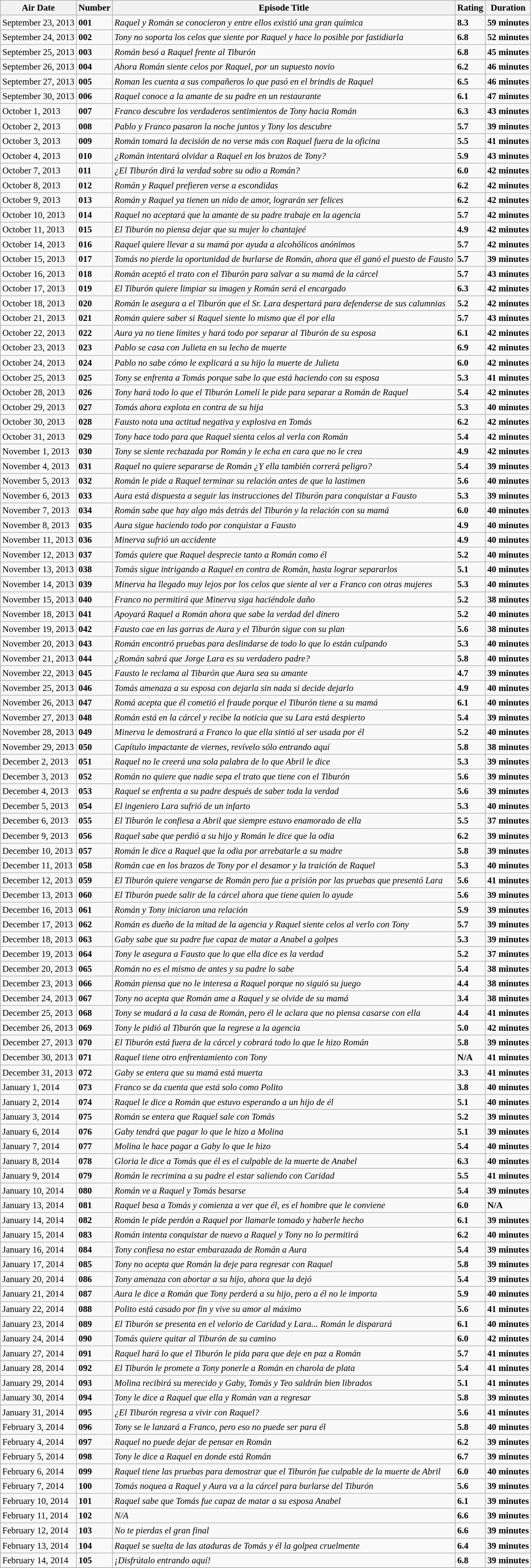<table class="wikitable" style="font-size: 95%;">
<tr>
<th>Air Date</th>
<th>Number</th>
<th>Episode Title</th>
<th>Rating</th>
<th>Duration</th>
</tr>
<tr>
<td>September 23, 2013</td>
<td><strong>001</strong></td>
<td><em>Raquel y Román se conocieron y entre ellos existió una gran química</em></td>
<td><strong>8.3</strong></td>
<td><strong>59 minutes</strong></td>
</tr>
<tr>
<td>September 24, 2013</td>
<td><strong>002</strong></td>
<td><em>Tony no soporta los celos que siente por Raquel y hace lo posible por fastidiarla</em></td>
<td><strong>6.8</strong></td>
<td><strong>52 minutes</strong></td>
</tr>
<tr>
<td>September 25, 2013</td>
<td><strong>003</strong></td>
<td><em>Román besó a Raquel frente al Tiburón</em></td>
<td><strong>6.8</strong></td>
<td><strong>45 minutes</strong></td>
</tr>
<tr>
<td>September 26, 2013</td>
<td><strong>004</strong></td>
<td><em>Ahora Román siente celos por Raquel, por un supuesto novio</em></td>
<td><strong>6.2</strong></td>
<td><strong>46 minutes</strong></td>
</tr>
<tr>
<td>September 27, 2013</td>
<td><strong>005</strong></td>
<td><em>Roman les cuenta a sus compañeros lo que pasó en el brindis de Raquel</em></td>
<td><strong>6.5</strong></td>
<td><strong>46 minutes</strong></td>
</tr>
<tr>
<td>September 30, 2013</td>
<td><strong>006</strong></td>
<td><em>Raquel conoce a la amante de su padre en un restaurante</em></td>
<td><strong>6.1</strong></td>
<td><strong>47 minutes</strong></td>
</tr>
<tr>
<td>October 1, 2013</td>
<td><strong>007</strong></td>
<td><em>Franco descubre los verdaderos sentimientos de Tony hacia Román</em></td>
<td><strong>6.3</strong></td>
<td><strong>43 minutes</strong></td>
</tr>
<tr>
<td>October 2, 2013</td>
<td><strong>008</strong></td>
<td><em>Pablo y Franco pasaron la noche juntos y Tony los descubre</em></td>
<td><strong>5.7</strong></td>
<td><strong>39 minutes</strong></td>
</tr>
<tr>
<td>October 3, 2013</td>
<td><strong>009</strong></td>
<td><em>Román tomará la decisión de no verse más con Raquel fuera de la oficina</em></td>
<td><strong>5.5</strong></td>
<td><strong>41 minutes</strong></td>
</tr>
<tr>
<td>October 4, 2013</td>
<td><strong>010</strong></td>
<td><em>¿Román intentará olvidar a Raquel en los brazos de Tony?</em></td>
<td><strong>5.9</strong></td>
<td><strong>43 minutes</strong></td>
</tr>
<tr>
<td>October 7, 2013</td>
<td><strong>011</strong></td>
<td><em>¿El Tiburón dirá la verdad sobre su odio a Román?</em></td>
<td><strong>6.0</strong></td>
<td><strong>42 minutes</strong></td>
</tr>
<tr>
<td>October 8, 2013</td>
<td><strong>012</strong></td>
<td><em>Román y Raquel prefieren verse a escondidas</em></td>
<td><strong>6.2</strong></td>
<td><strong>42 minutes</strong></td>
</tr>
<tr>
<td>October 9, 2013</td>
<td><strong>013</strong></td>
<td><em>Román y Raquel ya tienen un nido de amor, lograrán ser felices</em></td>
<td><strong>6.2</strong></td>
<td><strong>42 minutes</strong></td>
</tr>
<tr>
<td>October 10, 2013</td>
<td><strong>014</strong></td>
<td><em>Raquel no aceptará que la amante de su padre trabaje en la agencia</em></td>
<td><strong>5.7</strong></td>
<td><strong>42 minutes</strong></td>
</tr>
<tr>
<td>October 11, 2013</td>
<td><strong>015</strong></td>
<td><em>El Tiburón no piensa dejar que su mujer lo chantajeé</em></td>
<td><strong>4.9</strong></td>
<td><strong>42 minutes</strong></td>
</tr>
<tr>
<td>October 14, 2013</td>
<td><strong>016</strong></td>
<td><em>Raquel quiere llevar a su mamá por ayuda a alcohólicos anónimos</em></td>
<td><strong>5.7</strong></td>
<td><strong>42 minutes</strong></td>
</tr>
<tr>
<td>October 15, 2013</td>
<td><strong>017</strong></td>
<td><em>Tomás no pierde la oportunidad de burlarse de Román, ahora que él ganó el puesto de Fausto</em></td>
<td><strong>5.7</strong></td>
<td><strong>39 minutes</strong></td>
</tr>
<tr>
<td>October 16, 2013</td>
<td><strong>018</strong></td>
<td><em>Román aceptó el trato con el Tiburón para salvar a su mamá de la cárcel</em></td>
<td><strong>5.7</strong></td>
<td><strong>43 minutes</strong></td>
</tr>
<tr>
<td>October 17, 2013</td>
<td><strong>019</strong></td>
<td><em>El Tiburón quiere limpiar su imagen y Román será el encargado</em></td>
<td><strong>6.3</strong></td>
<td><strong>42 minutes</strong></td>
</tr>
<tr>
<td>October 18, 2013</td>
<td><strong>020</strong></td>
<td><em>Román le asegura a el Tiburón que el Sr. Lara despertará para defenderse de sus calumnias</em></td>
<td><strong>5.2</strong></td>
<td><strong>42 minutes</strong></td>
</tr>
<tr>
<td>October 21, 2013</td>
<td><strong>021</strong></td>
<td><em>Román quiere saber si Raquel siente lo mismo que él por ella</em></td>
<td><strong>5.7</strong></td>
<td><strong>43 minutes</strong></td>
</tr>
<tr>
<td>October 22, 2013</td>
<td><strong>022</strong></td>
<td><em>Aura ya no tiene límites y hará todo por separar al Tiburón de su esposa</em></td>
<td><strong>6.1</strong></td>
<td><strong>42 minutes</strong></td>
</tr>
<tr>
<td>October 23, 2013</td>
<td><strong>023</strong></td>
<td><em>Pablo se casa con Julieta en su lecho de muerte</em></td>
<td><strong>6.9</strong></td>
<td><strong>42 minutes</strong></td>
</tr>
<tr>
<td>October 24, 2013</td>
<td><strong>024</strong></td>
<td><em>Pablo no sabe cómo le explicará a su hijo la muerte de Julieta</em></td>
<td><strong>6.0</strong></td>
<td><strong>42 minutes</strong></td>
</tr>
<tr>
<td>October 25, 2013</td>
<td><strong>025</strong></td>
<td><em>Tony se enfrenta a Tomás porque sabe lo que está haciendo con su esposa</em></td>
<td><strong>5.3</strong></td>
<td><strong>41 minutes</strong></td>
</tr>
<tr>
<td>October 28, 2013</td>
<td><strong>026</strong></td>
<td><em>Tony hará todo lo que el Tiburón Lomelí le pide para separar a Román de Raquel</em></td>
<td><strong>5.4</strong></td>
<td><strong>42 minutes</strong></td>
</tr>
<tr>
<td>October 29, 2013</td>
<td><strong>027</strong></td>
<td><em>Tomás ahora explota en contra de su hija</em></td>
<td><strong>5.3</strong></td>
<td><strong>40 minutes</strong></td>
</tr>
<tr>
<td>October 30, 2013</td>
<td><strong>028</strong></td>
<td><em>Fausto nota una actitud negativa y explosiva en Tomás</em></td>
<td><strong>6.2</strong></td>
<td><strong>42 minutes</strong></td>
</tr>
<tr>
<td>October 31, 2013</td>
<td><strong>029</strong></td>
<td><em>Tony hace todo para que Raquel sienta celos al verla con Román</em></td>
<td><strong>5.4</strong></td>
<td><strong>42 minutes</strong></td>
</tr>
<tr>
<td>November 1, 2013</td>
<td><strong>030</strong></td>
<td><em>Tony se siente rechazada por Román y le echa en cara que no le crea</em></td>
<td><strong>4.9</strong></td>
<td><strong>42 minutes</strong></td>
</tr>
<tr>
<td>November 4, 2013</td>
<td><strong>031</strong></td>
<td><em>Raquel no quiere separarse de Román ¿Y ella también correrá peligro?</em></td>
<td><strong>5.4</strong></td>
<td><strong>39 minutes</strong></td>
</tr>
<tr>
<td>November 5, 2013</td>
<td><strong>032</strong></td>
<td><em>Román le pide a Raquel terminar su relación antes de que la lastimen</em></td>
<td><strong>5.6</strong></td>
<td><strong>40 minutes</strong></td>
</tr>
<tr>
<td>November 6, 2013</td>
<td><strong>033</strong></td>
<td><em>Aura está dispuesta a seguir las instrucciones del Tiburón para conquistar a Fausto</em></td>
<td><strong>5.3</strong></td>
<td><strong>39 minutes</strong></td>
</tr>
<tr>
<td>November 7, 2013</td>
<td><strong>034</strong></td>
<td><em>Román sabe que hay algo más detrás del Tiburón y la relación con su mamá</em></td>
<td><strong>6.0</strong></td>
<td><strong>40 minutes</strong></td>
</tr>
<tr>
<td>November 8, 2013</td>
<td><strong>035</strong></td>
<td><em>Aura sigue haciendo todo por conquistar a Fausto</em></td>
<td><strong>4.9</strong></td>
<td><strong>40 minutes</strong></td>
</tr>
<tr>
<td>November 11, 2013</td>
<td><strong>036</strong></td>
<td><em>Minerva sufrió un accidente</em></td>
<td><strong>4.9</strong></td>
<td><strong>40 minutes</strong></td>
</tr>
<tr>
<td>November 12, 2013</td>
<td><strong>037</strong></td>
<td><em>Tomás quiere que Raquel desprecie tanto a Román como él</em></td>
<td><strong>5.2</strong></td>
<td><strong>40 minutes</strong></td>
</tr>
<tr>
<td>November 13, 2013</td>
<td><strong>038</strong></td>
<td><em>Tomás sigue intrigando a Raquel en contra de Román, hasta lograr separarlos</em></td>
<td><strong>5.1</strong></td>
<td><strong>40 minutes</strong></td>
</tr>
<tr>
<td>November 14, 2013</td>
<td><strong>039</strong></td>
<td><em>Minerva ha llegado muy lejos por los celos que siente al ver a Franco con otras mujeres</em></td>
<td><strong>5.3</strong></td>
<td><strong>40 minutes</strong></td>
</tr>
<tr>
<td>November 15, 2013</td>
<td><strong>040</strong></td>
<td><em>Franco no permitirá que Minerva siga haciéndole daño</em></td>
<td><strong>5.2</strong></td>
<td><strong>38 minutes</strong></td>
</tr>
<tr>
<td>November 18, 2013</td>
<td><strong>041</strong></td>
<td><em>Apoyará Raquel a Román ahora que sabe la verdad del dinero</em></td>
<td><strong>5.2</strong></td>
<td><strong>40 minutes</strong></td>
</tr>
<tr>
<td>November 19, 2013</td>
<td><strong>042</strong></td>
<td><em>Fausto cae en las garras de Aura y el Tiburón sigue con su plan</em></td>
<td><strong>5.6</strong></td>
<td><strong>38 minutes</strong></td>
</tr>
<tr>
<td>November 20, 2013</td>
<td><strong>043</strong></td>
<td><em>Román encontró pruebas para deslindarse de todo lo que lo están culpando</em></td>
<td><strong>5.3</strong></td>
<td><strong>40 minutes</strong></td>
</tr>
<tr>
<td>November 21, 2013</td>
<td><strong>044</strong></td>
<td><em>¿Román sabrá que Jorge Lara es su verdadero padre?</em></td>
<td><strong>5.8</strong></td>
<td><strong>40 minutes</strong></td>
</tr>
<tr>
<td>November 22, 2013</td>
<td><strong>045</strong></td>
<td><em>Fausto le reclama al Tiburón que Aura sea su amante</em></td>
<td><strong>4.7</strong></td>
<td><strong>39 minutes</strong></td>
</tr>
<tr>
<td>November 25, 2013</td>
<td><strong>046</strong></td>
<td><em>Tomás amenaza a su esposa con dejarla sin nada si decide dejarlo</em></td>
<td><strong>4.9</strong></td>
<td><strong>40 minutes</strong></td>
</tr>
<tr>
<td>November 26, 2013</td>
<td><strong>047</strong></td>
<td><em>Romá acepta que él cometió el fraude porque el Tiburón tiene a su mamá</em></td>
<td><strong>6.1</strong></td>
<td><strong>40 minutes</strong></td>
</tr>
<tr>
<td>November 27, 2013</td>
<td><strong>048</strong></td>
<td><em>Román está en la cárcel y recibe la noticia que su Lara está despierto</em></td>
<td><strong>5.4</strong></td>
<td><strong>39 minutes</strong></td>
</tr>
<tr>
<td>November 28, 2013</td>
<td><strong>049</strong></td>
<td><em>Minerva le demostrará a Franco lo que ella sintió al ser usada por él</em></td>
<td><strong>5.2</strong></td>
<td><strong>40 minutes</strong></td>
</tr>
<tr>
<td>November 29, 2013</td>
<td><strong>050</strong></td>
<td><em>Capítulo impactante de viernes, revívelo sólo entrando aquí</em></td>
<td><strong>5.8</strong></td>
<td><strong>38 minutes</strong></td>
</tr>
<tr>
<td>December 2, 2013</td>
<td><strong>051</strong></td>
<td><em>Raquel no le creerá una sola palabra de lo que Abril le dice</em></td>
<td><strong>5.3</strong></td>
<td><strong>39 minutes</strong></td>
</tr>
<tr>
<td>December 3, 2013</td>
<td><strong>052</strong></td>
<td><em>Román no quiere que nadie sepa el trato que tiene con el Tiburón</em></td>
<td><strong>5.6</strong></td>
<td><strong>39 minutes</strong></td>
</tr>
<tr>
<td>December 4, 2013</td>
<td><strong>053</strong></td>
<td><em>Raquel se enfrenta a su padre después de saber toda la verdad</em></td>
<td><strong>5.6</strong></td>
<td><strong>39 minutes</strong></td>
</tr>
<tr>
<td>December 5, 2013</td>
<td><strong>054</strong></td>
<td><em>El ingeniero Lara sufrió de un infarto</em></td>
<td><strong>5.3</strong></td>
<td><strong>40 minutes</strong></td>
</tr>
<tr>
<td>December 6, 2013</td>
<td><strong>055</strong></td>
<td><em>El Tiburón le confiesa a Abril que siempre estuvo enamorado de ella</em></td>
<td><strong>5.5</strong></td>
<td><strong>37 minutes</strong></td>
</tr>
<tr>
<td>December 9, 2013</td>
<td><strong>056</strong></td>
<td><em>Raquel sabe que perdió a su hijo y Román le dice que la odia</em></td>
<td><strong>6.2</strong></td>
<td><strong>39 minutes</strong></td>
</tr>
<tr>
<td>December 10, 2013</td>
<td><strong>057</strong></td>
<td><em>Román le dice a Raquel que la odia por arrebatarle a su madre</em></td>
<td><strong>5.8</strong></td>
<td><strong>39 minutes</strong></td>
</tr>
<tr>
<td>December 11, 2013</td>
<td><strong>058</strong></td>
<td><em>Román cae en los brazos de Tony por el desamor y la traición de Raquel</em></td>
<td><strong>5.3</strong></td>
<td><strong>40 minutes</strong></td>
</tr>
<tr>
<td>December 12, 2013</td>
<td><strong>059</strong></td>
<td><em>El Tiburón quiere vengarse de Román pero fue a prisión por las pruebas que presentó Lara</em></td>
<td><strong>5.6</strong></td>
<td><strong>41 minutes</strong></td>
</tr>
<tr>
<td>December 13, 2013</td>
<td><strong>060</strong></td>
<td><em>El Tiburón puede salir de la cárcel ahora que tiene quien lo ayude</em></td>
<td><strong>5.6</strong></td>
<td><strong>39 minutes</strong></td>
</tr>
<tr>
<td>December 16, 2013</td>
<td><strong>061</strong></td>
<td><em>Román y Tony iniciaron una relación</em></td>
<td><strong>5.9</strong></td>
<td><strong>39 minutes</strong></td>
</tr>
<tr>
<td>December 17, 2013</td>
<td><strong>062</strong></td>
<td><em>Román es dueño de la mitad de la agencia y Raquel siente celos al verlo con Tony</em></td>
<td><strong>5.7</strong></td>
<td><strong>39 minutes</strong></td>
</tr>
<tr>
<td>December 18, 2013</td>
<td><strong>063</strong></td>
<td><em>Gaby sabe que su padre fue capaz de matar a Anabel a golpes</em></td>
<td><strong>5.3</strong></td>
<td><strong>39 minutes</strong></td>
</tr>
<tr>
<td>December 19, 2013</td>
<td><strong>064</strong></td>
<td><em>Tony le asegura a Fausto que lo que ella dice es la verdad</em></td>
<td><strong>5.2</strong></td>
<td><strong>37 minutes</strong></td>
</tr>
<tr>
<td>December 20, 2013</td>
<td><strong>065</strong></td>
<td><em>Román no es el mismo de antes y su padre lo sabe</em></td>
<td><strong>5.4</strong></td>
<td><strong>38 minutes</strong></td>
</tr>
<tr>
<td>December 23, 2013</td>
<td><strong>066</strong></td>
<td><em>Román piensa que no le interesa a Raquel porque no siguió su juego</em></td>
<td><strong>4.4</strong></td>
<td><strong>38 minutes</strong></td>
</tr>
<tr>
<td>December 24, 2013</td>
<td><strong>067</strong></td>
<td><em>Tony no acepta que Román ame a Raquel y se olvide de su mamá</em></td>
<td><strong>3.4</strong></td>
<td><strong>38 minutes</strong></td>
</tr>
<tr>
<td>December 25, 2013</td>
<td><strong>068</strong></td>
<td><em>Tony se mudará a la casa de Román, pero él le aclara que no piensa casarse con ella</em></td>
<td><strong>4.4</strong></td>
<td><strong>41 minutes</strong></td>
</tr>
<tr>
<td>December 26, 2013</td>
<td><strong>069</strong></td>
<td><em>Tony le pidió al Tiburón que la regrese a la agencia</em></td>
<td><strong>5.0</strong></td>
<td><strong>42 minutes</strong></td>
</tr>
<tr>
<td>December 27, 2013</td>
<td><strong>070</strong></td>
<td><em>El Tiburón está fuera de la cárcel y cobrará todo lo que le hizo Román</em></td>
<td><strong>5.8</strong></td>
<td><strong>39 minutes</strong></td>
</tr>
<tr>
<td>December 30, 2013</td>
<td><strong>071</strong></td>
<td><em>Raquel tiene otro enfrentamiento con Tony</em></td>
<td><strong>N/A</strong></td>
<td><strong>41 minutes</strong></td>
</tr>
<tr>
<td>December 31, 2013</td>
<td><strong>072</strong></td>
<td><em>Gaby se entera que su mamá está muerta</em></td>
<td><strong>3.3</strong></td>
<td><strong>41 minutes</strong></td>
</tr>
<tr>
<td>January 1, 2014</td>
<td><strong>073</strong></td>
<td><em>Franco se da cuenta que está solo como Polito</em></td>
<td><strong>3.8</strong></td>
<td><strong>40 minutes</strong></td>
</tr>
<tr>
<td>January 2, 2014</td>
<td><strong>074</strong></td>
<td><em>Raquel le dice a Román que estuvo esperando a un hijo de él</em></td>
<td><strong>5.1</strong></td>
<td><strong>40 minutes</strong></td>
</tr>
<tr>
<td>January 3, 2014</td>
<td><strong>075</strong></td>
<td><em>Román se entera que Raquel sale con Tomás</em></td>
<td><strong>5.2</strong></td>
<td><strong>39 minutes</strong></td>
</tr>
<tr>
<td>January 6, 2014</td>
<td><strong>076</strong></td>
<td><em>Gaby tendrá que pagar lo que le hizo a Molina</em></td>
<td><strong>5.1</strong></td>
<td><strong>39 minutes</strong></td>
</tr>
<tr>
<td>January 7, 2014</td>
<td><strong>077</strong></td>
<td><em>Molina le hace pagar a Gaby lo que le hizo</em></td>
<td><strong>5.4</strong></td>
<td><strong>40 minutes</strong></td>
</tr>
<tr>
<td>January 8, 2014</td>
<td><strong>078</strong></td>
<td><em>Gloria le dice a Tomás que él es el culpable de la muerte de Anabel</em></td>
<td><strong>6.3</strong></td>
<td><strong>40 minutes</strong></td>
</tr>
<tr>
<td>January 9, 2014</td>
<td><strong>079</strong></td>
<td><em>Román le recrimina a su padre el estar saliendo con Caridad</em></td>
<td><strong>5.5</strong></td>
<td><strong>41 minutes</strong></td>
</tr>
<tr>
<td>January 10, 2014</td>
<td><strong>080</strong></td>
<td><em>Román ve a Raquel y Tomás besarse</em></td>
<td><strong>5.4</strong></td>
<td><strong>39 minutes</strong></td>
</tr>
<tr>
<td>January 13, 2014</td>
<td><strong>081</strong></td>
<td><em>Raquel besa a Tomás y comienza a ver que él, es el hombre que le conviene</em></td>
<td><strong>6.0</strong></td>
<td><strong>N/A</strong></td>
</tr>
<tr>
<td>January 14, 2014</td>
<td><strong>082</strong></td>
<td><em>Román le pide perdón a Raquel por llamarle tomado y haberle hecho </em></td>
<td><strong>6.1</strong></td>
<td><strong>39 minutes</strong></td>
</tr>
<tr>
<td>January 15, 2014</td>
<td><strong>083</strong></td>
<td><em>Román intenta conquistar de nuevo a Raquel y Tony no lo permitirá</em></td>
<td><strong>6.2</strong></td>
<td><strong>40 minutes</strong></td>
</tr>
<tr>
<td>January 16, 2014</td>
<td><strong>084</strong></td>
<td><em>Tony confiesa no estar embarazada de Román a Aura</em></td>
<td><strong>5.4</strong></td>
<td><strong>39 minutes</strong></td>
</tr>
<tr>
<td>January 17, 2014</td>
<td><strong>085</strong></td>
<td><em>Tony no acepta que Román la deje para regresar con Raquel</em></td>
<td><strong>5.8</strong></td>
<td><strong>39 minutes</strong></td>
</tr>
<tr>
<td>January 20, 2014</td>
<td><strong>086</strong></td>
<td><em>Tony amenaza con abortar a su hijo, ahora que la dejó</em></td>
<td><strong>5.4</strong></td>
<td><strong>39 minutes</strong></td>
</tr>
<tr>
<td>January 21, 2014</td>
<td><strong>087</strong></td>
<td><em>Aura le dice a Román que Tony perderá a su hijo, pero a él no le importa</em></td>
<td><strong>5.9</strong></td>
<td><strong>40 minutes</strong></td>
</tr>
<tr>
<td>January 22, 2014</td>
<td><strong>088</strong></td>
<td><em>Polito está casado por fin y vive su amor al máximo</em></td>
<td><strong>5.6</strong></td>
<td><strong>41 minutes</strong></td>
</tr>
<tr>
<td>January 23, 2014</td>
<td><strong>089</strong></td>
<td><em>El Tiburón se presenta en el velorio de Caridad y Lara... Román le disparará</em></td>
<td><strong>6.1</strong></td>
<td><strong>40 minutes</strong></td>
</tr>
<tr>
<td>January 24, 2014</td>
<td><strong>090</strong></td>
<td><em>Tomás quiere quitar al Tiburón de su camino</em></td>
<td><strong>6.0</strong></td>
<td><strong>42 minutes</strong></td>
</tr>
<tr>
<td>January 27, 2014</td>
<td><strong>091</strong></td>
<td><em>Raquel hará lo que el Tiburón le pida para que deje en paz a Román</em></td>
<td><strong>5.7</strong></td>
<td><strong>41 minutes</strong></td>
</tr>
<tr>
<td>January 28, 2014</td>
<td><strong>092</strong></td>
<td><em>El Tiburón le promete a Tony ponerle a Román en charola de plata</em></td>
<td><strong>5.4</strong></td>
<td><strong>41 minutes</strong></td>
</tr>
<tr>
<td>January 29, 2014</td>
<td><strong>093</strong></td>
<td><em>Molina recibirá su merecido y Gaby, Tomás y Teo saldrán bien librados</em></td>
<td><strong>5.1</strong></td>
<td><strong>41 minutes</strong></td>
</tr>
<tr>
<td>January 30, 2014</td>
<td><strong>094</strong></td>
<td><em>Tony le dice a Raquel que ella y Román van a regresar</em></td>
<td><strong>5.8</strong></td>
<td><strong>39 minutes</strong></td>
</tr>
<tr>
<td>January 31, 2014</td>
<td><strong>095</strong></td>
<td><em>¿El Tiburón regresa a vivir con Raquel?</em></td>
<td><strong>5.6</strong></td>
<td><strong>41 minutes</strong></td>
</tr>
<tr>
<td>February 3, 2014</td>
<td><strong>096</strong></td>
<td><em>Tony se le lanzará a Franco, pero eso no puede ser para él</em></td>
<td><strong>5.8</strong></td>
<td><strong>40 minutes</strong></td>
</tr>
<tr>
<td>February 4, 2014</td>
<td><strong>097</strong></td>
<td><em>Raquel no puede dejar de pensar en Román</em></td>
<td><strong>6.2</strong></td>
<td><strong>39 minutes</strong></td>
</tr>
<tr>
<td>February 5, 2014</td>
<td><strong>098</strong></td>
<td><em>Tony le dice a Raquel en donde está Román</em></td>
<td><strong>6.7</strong></td>
<td><strong>39 minutes</strong></td>
</tr>
<tr>
<td>February 6, 2014</td>
<td><strong>099</strong></td>
<td><em>Raquel tiene las pruebas para demostrar que el Tiburón fue culpable de la muerte de Abril</em></td>
<td><strong>6.0</strong></td>
<td><strong>40 minutes</strong></td>
</tr>
<tr>
<td>February 7, 2014</td>
<td><strong>100</strong></td>
<td><em>Tomás noquea a Raquel y Aura va a la cárcel para burlarse del Tiburón</em></td>
<td><strong>5.6</strong></td>
<td><strong>39 minutes</strong></td>
</tr>
<tr>
<td>February 10, 2014</td>
<td><strong>101</strong></td>
<td><em>Raquel sabe que Tomás fue capaz de matar a su esposa Anabel</em></td>
<td><strong>6.1</strong></td>
<td><strong>39 minutes</strong></td>
</tr>
<tr>
<td>February 11, 2014</td>
<td><strong>102</strong></td>
<td><em>N/A</em></td>
<td><strong>6.6</strong></td>
<td><strong>39 minutes</strong></td>
</tr>
<tr>
<td>February 12, 2014</td>
<td><strong>103</strong></td>
<td><em>No te pierdas el gran final</em></td>
<td><strong>6.6</strong></td>
<td><strong>39 minutes</strong></td>
</tr>
<tr>
<td>February 13, 2014</td>
<td><strong>104</strong></td>
<td><em>Raquel se suelta de las ataduras de Tomás y él la golpea cruelmente</em></td>
<td><strong>6.4</strong></td>
<td><strong>39 minutes</strong></td>
</tr>
<tr>
<td>February 14, 2014</td>
<td><strong>105</strong></td>
<td><em>¡Disfrútalo entrando aquí!</em></td>
<td><strong>6.8</strong></td>
<td><strong>39 minutes</strong></td>
</tr>
<tr>
</tr>
</table>
